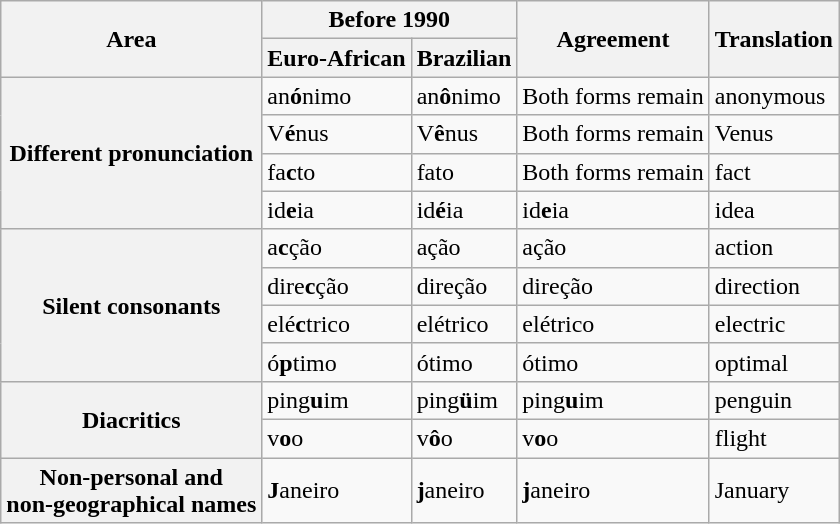<table class="wikitable">
<tr>
<th rowspan="2">Area</th>
<th colspan="2">Before 1990</th>
<th rowspan="2">Agreement</th>
<th rowspan="2">Translation</th>
</tr>
<tr>
<th>Euro-African</th>
<th>Brazilian</th>
</tr>
<tr>
<th rowspan="4">Different pronunciation</th>
<td>an<strong>ó</strong>nimo</td>
<td>an<strong>ô</strong>nimo</td>
<td>Both forms remain</td>
<td>anonymous</td>
</tr>
<tr>
<td>V<strong>é</strong>nus</td>
<td>V<strong>ê</strong>nus</td>
<td>Both forms remain</td>
<td>Venus</td>
</tr>
<tr>
<td>fa<strong>c</strong>to</td>
<td>fato</td>
<td>Both forms remain</td>
<td>fact</td>
</tr>
<tr>
<td>id<strong>e</strong>ia</td>
<td>id<strong>é</strong>ia</td>
<td>id<strong>e</strong>ia</td>
<td>idea</td>
</tr>
<tr>
<th rowspan="4">Silent consonants</th>
<td>a<strong>c</strong>ção</td>
<td>ação</td>
<td>ação</td>
<td>action</td>
</tr>
<tr>
<td>dire<strong>c</strong>ção</td>
<td>direção</td>
<td>direção</td>
<td>direction</td>
</tr>
<tr>
<td>elé<strong>c</strong>trico</td>
<td>elétrico</td>
<td>elétrico</td>
<td>electric</td>
</tr>
<tr>
<td>ó<strong>p</strong>timo</td>
<td>ótimo</td>
<td>ótimo</td>
<td>optimal</td>
</tr>
<tr>
<th rowspan="2">Diacritics</th>
<td>ping<strong>u</strong>im</td>
<td>ping<strong>ü</strong>im</td>
<td>ping<strong>u</strong>im</td>
<td>penguin</td>
</tr>
<tr>
<td>v<strong>o</strong>o</td>
<td>v<strong>ô</strong>o</td>
<td>v<strong>o</strong>o</td>
<td>flight</td>
</tr>
<tr>
<th>Non-personal and<br>non-geographical names</th>
<td><strong>J</strong>aneiro</td>
<td><strong>j</strong>aneiro</td>
<td><strong>j</strong>aneiro</td>
<td>January</td>
</tr>
</table>
